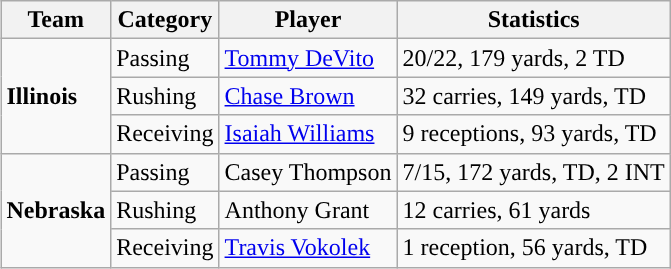<table class="wikitable" style="float: right;">
<tr>
<th>Team</th>
<th>Category</th>
<th>Player</th>
<th>Statistics</th>
</tr>
<tr>
<td rowspan=3><strong>Illinois</strong></td>
<td>Passing</td>
<td><a href='#'>Tommy DeVito</a></td>
<td>20/22, 179 yards, 2 TD</td>
</tr>
<tr>
<td>Rushing</td>
<td><a href='#'>Chase Brown</a></td>
<td>32 carries, 149 yards, TD</td>
</tr>
<tr>
<td>Receiving</td>
<td><a href='#'>Isaiah Williams</a></td>
<td>9 receptions, 93 yards, TD</td>
</tr>
<tr>
<td rowspan=3><strong>Nebraska</strong></td>
<td>Passing</td>
<td>Casey Thompson</td>
<td>7/15, 172 yards, TD, 2 INT</td>
</tr>
<tr>
<td>Rushing</td>
<td>Anthony Grant</td>
<td>12 carries, 61 yards</td>
</tr>
<tr>
<td>Receiving</td>
<td><a href='#'>Travis Vokolek</a></td>
<td>1 reception, 56 yards, TD</td>
</tr>
</table>
